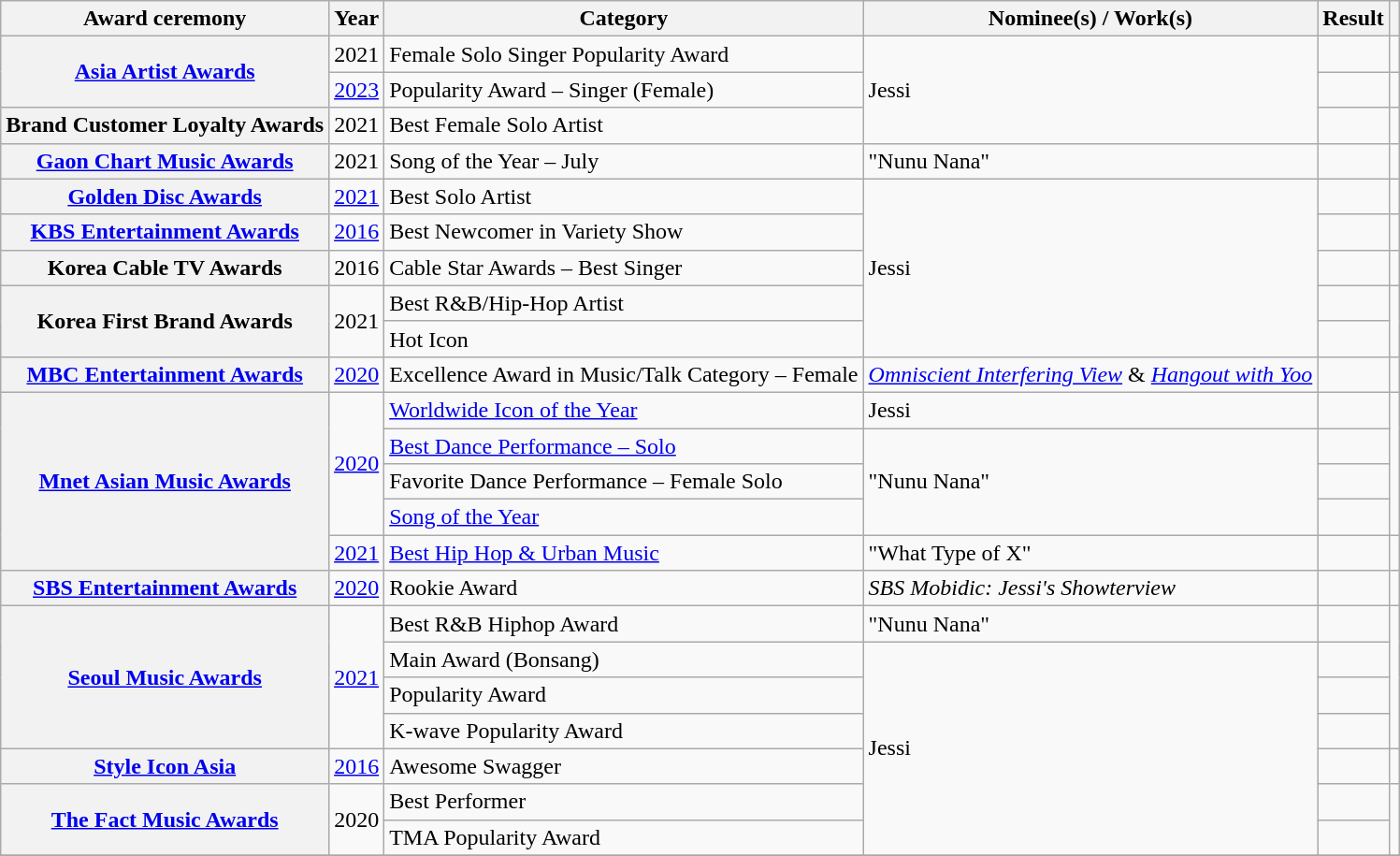<table class="wikitable sortable plainrowheaders">
<tr>
<th scope="col">Award ceremony</th>
<th scope="col">Year</th>
<th scope="col">Category</th>
<th scope="col">Nominee(s) / Work(s)</th>
<th scope="col">Result</th>
<th scope="col" class="unsortable"></th>
</tr>
<tr>
<th scope="row" rowspan="2"><a href='#'>Asia Artist Awards</a></th>
<td style="text-align:center">2021</td>
<td>Female Solo Singer Popularity Award</td>
<td rowspan="3">Jessi</td>
<td></td>
<td style="text-align:center"></td>
</tr>
<tr>
<td style="text-align:center"><a href='#'>2023</a></td>
<td>Popularity Award – Singer (Female)</td>
<td></td>
<td style="text-align:center"></td>
</tr>
<tr>
<th scope="row">Brand Customer Loyalty Awards</th>
<td style="text-align:center">2021</td>
<td>Best Female Solo Artist</td>
<td></td>
<td align=center></td>
</tr>
<tr>
<th scope="row"><a href='#'>Gaon Chart Music Awards</a></th>
<td style="text-align:center">2021</td>
<td>Song of the Year – July</td>
<td>"Nunu Nana"</td>
<td></td>
<td style="text-align:center"></td>
</tr>
<tr>
<th scope="row"><a href='#'>Golden Disc Awards</a></th>
<td style="text-align:center"><a href='#'>2021</a></td>
<td>Best Solo Artist</td>
<td rowspan="5">Jessi</td>
<td></td>
<td style="text-align:center"></td>
</tr>
<tr>
<th scope="row"><a href='#'>KBS Entertainment Awards</a></th>
<td style="text-align:center"><a href='#'>2016</a></td>
<td>Best Newcomer in Variety Show</td>
<td></td>
<td style="text-align:center"></td>
</tr>
<tr>
<th scope="row">Korea Cable TV Awards</th>
<td style="text-align:center">2016</td>
<td>Cable Star Awards – Best Singer</td>
<td></td>
<td style="text-align:center"></td>
</tr>
<tr>
<th scope="row" rowspan="2">Korea First Brand Awards</th>
<td rowspan="2" style="text-align:center">2021</td>
<td>Best R&B/Hip-Hop Artist</td>
<td></td>
<td rowspan="2" style="text-align:center"></td>
</tr>
<tr>
<td>Hot Icon</td>
<td></td>
</tr>
<tr>
<th scope="row"><a href='#'>MBC Entertainment Awards</a></th>
<td style="text-align:center"><a href='#'>2020</a></td>
<td>Excellence Award in Music/Talk Category – Female</td>
<td><em><a href='#'>Omniscient Interfering View</a></em> & <em><a href='#'>Hangout with Yoo</a></em></td>
<td></td>
<td style="text-align:center"></td>
</tr>
<tr>
<th scope="row" rowspan="5"><a href='#'>Mnet Asian Music Awards</a></th>
<td rowspan="4" style="text-align:center"><a href='#'>2020</a></td>
<td><a href='#'>Worldwide Icon of the Year</a></td>
<td>Jessi</td>
<td></td>
<td rowspan="4" style="text-align:center"></td>
</tr>
<tr>
<td><a href='#'>Best Dance Performance – Solo</a></td>
<td rowspan="3">"Nunu Nana"</td>
<td></td>
</tr>
<tr>
<td>Favorite Dance Performance – Female Solo</td>
<td></td>
</tr>
<tr>
<td><a href='#'>Song of the Year</a></td>
<td></td>
</tr>
<tr>
<td style="text-align:center"><a href='#'>2021</a></td>
<td><a href='#'>Best Hip Hop & Urban Music</a></td>
<td rowspan="1">"What Type of X"</td>
<td></td>
<td style="text-align:center"></td>
</tr>
<tr>
<th scope="row"><a href='#'>SBS Entertainment Awards</a></th>
<td style="text-align:center"><a href='#'>2020</a></td>
<td>Rookie Award</td>
<td><em>SBS Mobidic: Jessi's Showterview</em></td>
<td></td>
<td style="text-align:center"></td>
</tr>
<tr>
<th scope="row" rowspan="4"><a href='#'>Seoul Music Awards</a></th>
<td rowspan="4" style="text-align:center"><a href='#'>2021</a></td>
<td>Best R&B Hiphop Award</td>
<td>"Nunu Nana"</td>
<td></td>
<td rowspan="4" style="text-align:center"></td>
</tr>
<tr>
<td>Main Award (Bonsang)</td>
<td rowspan="6">Jessi</td>
<td></td>
</tr>
<tr>
<td>Popularity Award</td>
<td></td>
</tr>
<tr>
<td>K-wave Popularity Award</td>
<td></td>
</tr>
<tr>
<th scope="row"><a href='#'>Style Icon Asia</a></th>
<td style="text-align:center"><a href='#'>2016</a></td>
<td>Awesome Swagger</td>
<td></td>
<td style="text-align:center"></td>
</tr>
<tr>
<th scope="row" rowspan="2"><a href='#'>The Fact Music Awards</a></th>
<td rowspan="2" style="text-align:center">2020</td>
<td>Best Performer</td>
<td></td>
<td rowspan="2" style="text-align:center"></td>
</tr>
<tr>
<td>TMA Popularity Award</td>
<td></td>
</tr>
<tr>
</tr>
</table>
